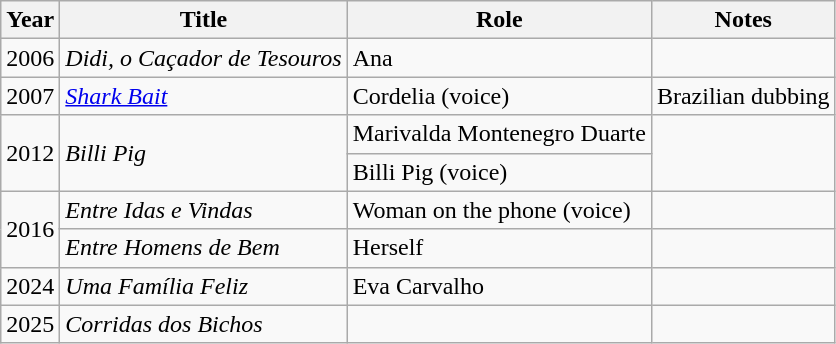<table class="wikitable">
<tr>
<th>Year</th>
<th>Title</th>
<th>Role</th>
<th>Notes</th>
</tr>
<tr>
<td>2006</td>
<td><em>Didi, o Caçador de Tesouros</em></td>
<td>Ana</td>
<td></td>
</tr>
<tr>
<td>2007</td>
<td><em><a href='#'>Shark Bait</a></em></td>
<td>Cordelia (voice)</td>
<td>Brazilian  dubbing</td>
</tr>
<tr>
<td rowspan="2">2012</td>
<td rowspan="2"><em>Billi Pig</em></td>
<td>Marivalda Montenegro Duarte</td>
<td rowspan="2"></td>
</tr>
<tr>
<td>Billi Pig (voice)</td>
</tr>
<tr>
<td rowspan="2">2016</td>
<td><em>Entre Idas e Vindas</em></td>
<td>Woman on the phone (voice)</td>
<td></td>
</tr>
<tr>
<td><em>Entre Homens de Bem</em></td>
<td>Herself</td>
<td></td>
</tr>
<tr>
<td>2024</td>
<td><em>Uma Família Feliz</em></td>
<td>Eva Carvalho</td>
<td></td>
</tr>
<tr>
<td>2025</td>
<td><em>Corridas dos Bichos</em></td>
<td></td>
<td></td>
</tr>
</table>
